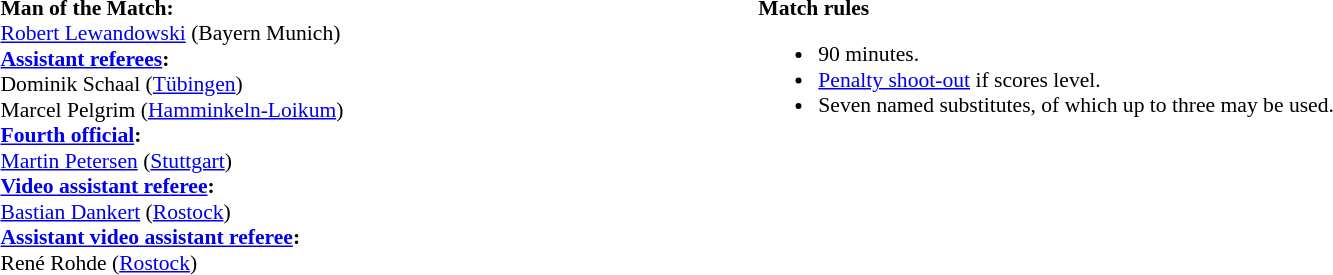<table style="width:100%; font-size:90%;">
<tr>
<td><br><strong>Man of the Match:</strong>
<br><a href='#'>Robert Lewandowski</a> (Bayern Munich)<br><strong><a href='#'>Assistant referees</a>:</strong>
<br>Dominik Schaal (<a href='#'>Tübingen</a>)
<br>Marcel Pelgrim (<a href='#'>Hamminkeln-Loikum</a>)
<br><strong><a href='#'>Fourth official</a>:</strong>
<br><a href='#'>Martin Petersen</a> (<a href='#'>Stuttgart</a>)
<br><strong><a href='#'>Video assistant referee</a>:</strong>
<br><a href='#'>Bastian Dankert</a> (<a href='#'>Rostock</a>)
<br><strong><a href='#'>Assistant video assistant referee</a>:</strong>
<br>René Rohde (<a href='#'>Rostock</a>)</td>
<td style="width:60%; vertical-align:top;"><br><strong>Match rules</strong><ul><li>90 minutes.</li><li><a href='#'>Penalty shoot-out</a> if scores level.</li><li>Seven named substitutes, of which up to three may be used.</li></ul></td>
</tr>
</table>
